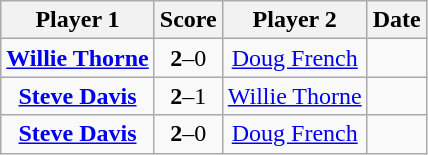<table class="wikitable" style="text-align: center">
<tr>
<th>Player 1</th>
<th>Score</th>
<th>Player 2</th>
<th>Date</th>
</tr>
<tr>
<td> <strong><a href='#'>Willie Thorne</a></strong></td>
<td><strong>2</strong>–0</td>
<td> <a href='#'>Doug French</a></td>
<td></td>
</tr>
<tr>
<td> <strong><a href='#'>Steve Davis</a></strong></td>
<td><strong>2</strong>–1</td>
<td> <a href='#'>Willie Thorne</a></td>
<td></td>
</tr>
<tr>
<td> <strong><a href='#'>Steve Davis</a></strong></td>
<td><strong>2</strong>–0</td>
<td> <a href='#'>Doug French</a></td>
<td></td>
</tr>
</table>
